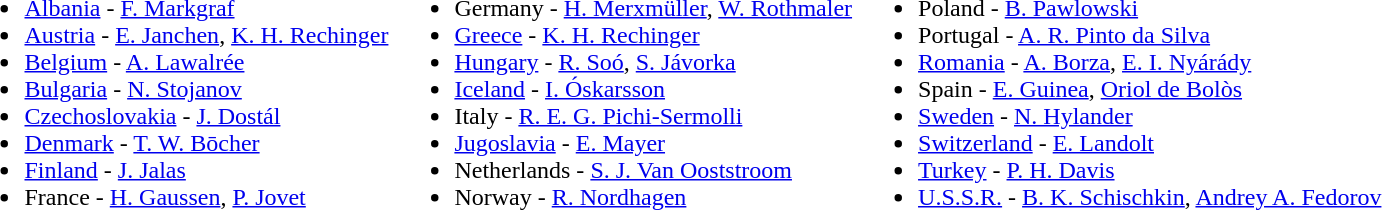<table>
<tr>
<td><br><ul><li><a href='#'>Albania</a> - <a href='#'>F. Markgraf</a></li><li><a href='#'>Austria</a> - <a href='#'>E. Janchen</a>, <a href='#'>K. H. Rechinger</a></li><li><a href='#'>Belgium</a> - <a href='#'>A. Lawalrée</a></li><li><a href='#'>Bulgaria</a> - <a href='#'>N. Stojanov</a></li><li><a href='#'>Czechoslovakia</a> - <a href='#'>J. Dostál</a></li><li><a href='#'>Denmark</a> - <a href='#'>T. W. Bōcher</a></li><li><a href='#'>Finland</a> - <a href='#'>J. Jalas</a></li><li>France - <a href='#'>H. Gaussen</a>, <a href='#'>P. Jovet</a></li></ul></td>
<td><br><ul><li>Germany - <a href='#'>H. Merxmüller</a>, <a href='#'>W. Rothmaler</a></li><li><a href='#'>Greece</a> - <a href='#'>K. H. Rechinger</a></li><li><a href='#'>Hungary</a> - <a href='#'>R. Soó</a>, <a href='#'>S. Jávorka</a></li><li><a href='#'>Iceland</a> - <a href='#'>I. Óskarsson</a></li><li>Italy - <a href='#'>R. E. G. Pichi-Sermolli</a></li><li><a href='#'>Jugoslavia</a> - <a href='#'>E. Mayer</a></li><li>Netherlands - <a href='#'>S. J. Van Ooststroom</a></li><li>Norway - <a href='#'>R. Nordhagen</a></li></ul></td>
<td><br><ul><li>Poland - <a href='#'>B. Pawlowski</a></li><li>Portugal - <a href='#'>A. R. Pinto da Silva</a></li><li><a href='#'>Romania</a> - <a href='#'>A. Borza</a>, <a href='#'>E. I. Nyárády</a></li><li>Spain - <a href='#'>E. Guinea</a>, <a href='#'>Oriol de Bolòs</a></li><li><a href='#'>Sweden</a> - <a href='#'>N. Hylander</a></li><li><a href='#'>Switzerland</a> - <a href='#'>E. Landolt</a></li><li><a href='#'>Turkey</a> - <a href='#'>P. H. Davis</a></li><li><a href='#'>U.S.S.R.</a> - <a href='#'>B. K. Schischkin</a>, <a href='#'>Andrey A. Fedorov</a></li></ul></td>
</tr>
</table>
